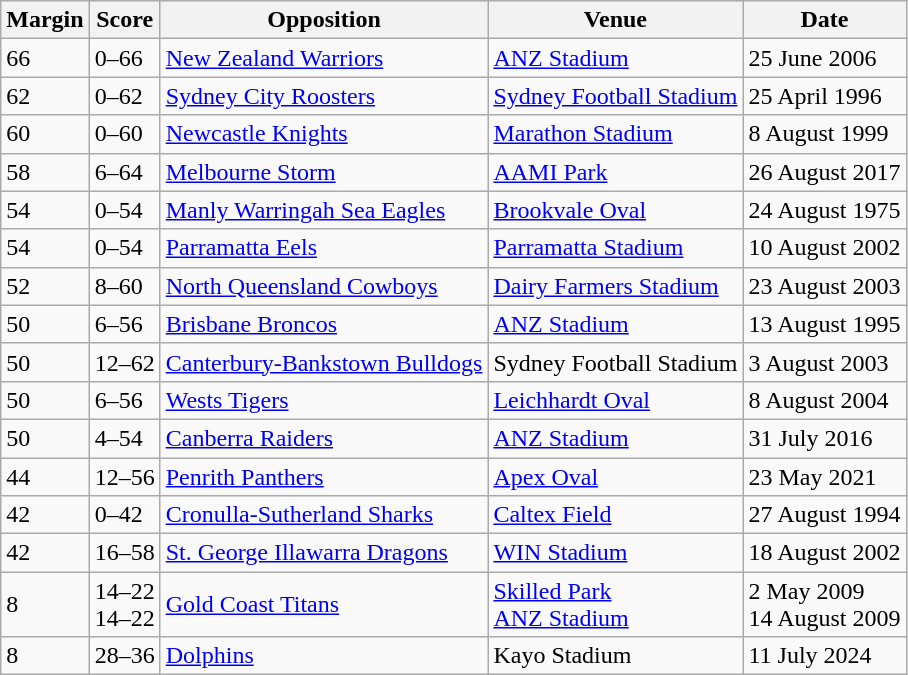<table class="wikitable" style="text-align:left">
<tr>
<th>Margin</th>
<th>Score</th>
<th>Opposition</th>
<th>Venue</th>
<th>Date</th>
</tr>
<tr>
<td>66</td>
<td>0–66</td>
<td> <a href='#'>New Zealand Warriors</a></td>
<td><a href='#'>ANZ Stadium</a></td>
<td>25 June 2006</td>
</tr>
<tr>
<td>62</td>
<td>0–62</td>
<td> <a href='#'>Sydney City Roosters</a></td>
<td><a href='#'>Sydney Football Stadium</a></td>
<td>25 April 1996</td>
</tr>
<tr>
<td>60</td>
<td>0–60</td>
<td> <a href='#'>Newcastle Knights</a></td>
<td><a href='#'>Marathon Stadium</a></td>
<td>8 August 1999</td>
</tr>
<tr>
<td>58</td>
<td>6–64</td>
<td> <a href='#'>Melbourne Storm</a></td>
<td><a href='#'>AAMI Park</a></td>
<td>26 August 2017</td>
</tr>
<tr>
<td>54</td>
<td>0–54</td>
<td> <a href='#'>Manly Warringah Sea Eagles</a></td>
<td><a href='#'>Brookvale Oval</a></td>
<td>24 August 1975</td>
</tr>
<tr>
<td>54</td>
<td>0–54</td>
<td> <a href='#'>Parramatta Eels</a></td>
<td><a href='#'>Parramatta Stadium</a></td>
<td>10 August 2002</td>
</tr>
<tr>
<td>52</td>
<td>8–60</td>
<td> <a href='#'>North Queensland Cowboys</a></td>
<td><a href='#'>Dairy Farmers Stadium</a></td>
<td>23 August 2003</td>
</tr>
<tr>
<td>50</td>
<td>6–56</td>
<td> <a href='#'>Brisbane Broncos</a></td>
<td><a href='#'>ANZ Stadium</a></td>
<td>13 August 1995</td>
</tr>
<tr>
<td>50</td>
<td>12–62</td>
<td> <a href='#'>Canterbury-Bankstown Bulldogs</a></td>
<td>Sydney Football Stadium</td>
<td>3 August 2003</td>
</tr>
<tr>
<td>50</td>
<td>6–56</td>
<td> <a href='#'>Wests Tigers</a></td>
<td><a href='#'>Leichhardt Oval</a></td>
<td>8 August 2004</td>
</tr>
<tr>
<td>50</td>
<td>4–54</td>
<td> <a href='#'>Canberra Raiders</a></td>
<td><a href='#'>ANZ Stadium</a></td>
<td>31 July 2016</td>
</tr>
<tr>
<td>44</td>
<td>12–56</td>
<td> <a href='#'>Penrith Panthers</a></td>
<td><a href='#'>Apex Oval</a></td>
<td>23 May 2021</td>
</tr>
<tr>
<td>42</td>
<td>0–42</td>
<td> <a href='#'>Cronulla-Sutherland Sharks</a></td>
<td><a href='#'>Caltex Field</a></td>
<td>27 August 1994</td>
</tr>
<tr>
<td>42</td>
<td>16–58</td>
<td> <a href='#'>St. George Illawarra Dragons</a></td>
<td><a href='#'>WIN Stadium</a></td>
<td>18 August 2002</td>
</tr>
<tr>
<td>8</td>
<td>14–22<br>14–22</td>
<td> <a href='#'>Gold Coast Titans</a></td>
<td><a href='#'>Skilled Park</a><br><a href='#'>ANZ Stadium</a></td>
<td>2 May 2009<br>14 August 2009</td>
</tr>
<tr>
<td>8</td>
<td>28–36</td>
<td> <a href='#'>Dolphins</a></td>
<td>Kayo Stadium</td>
<td>11 July 2024</td>
</tr>
</table>
